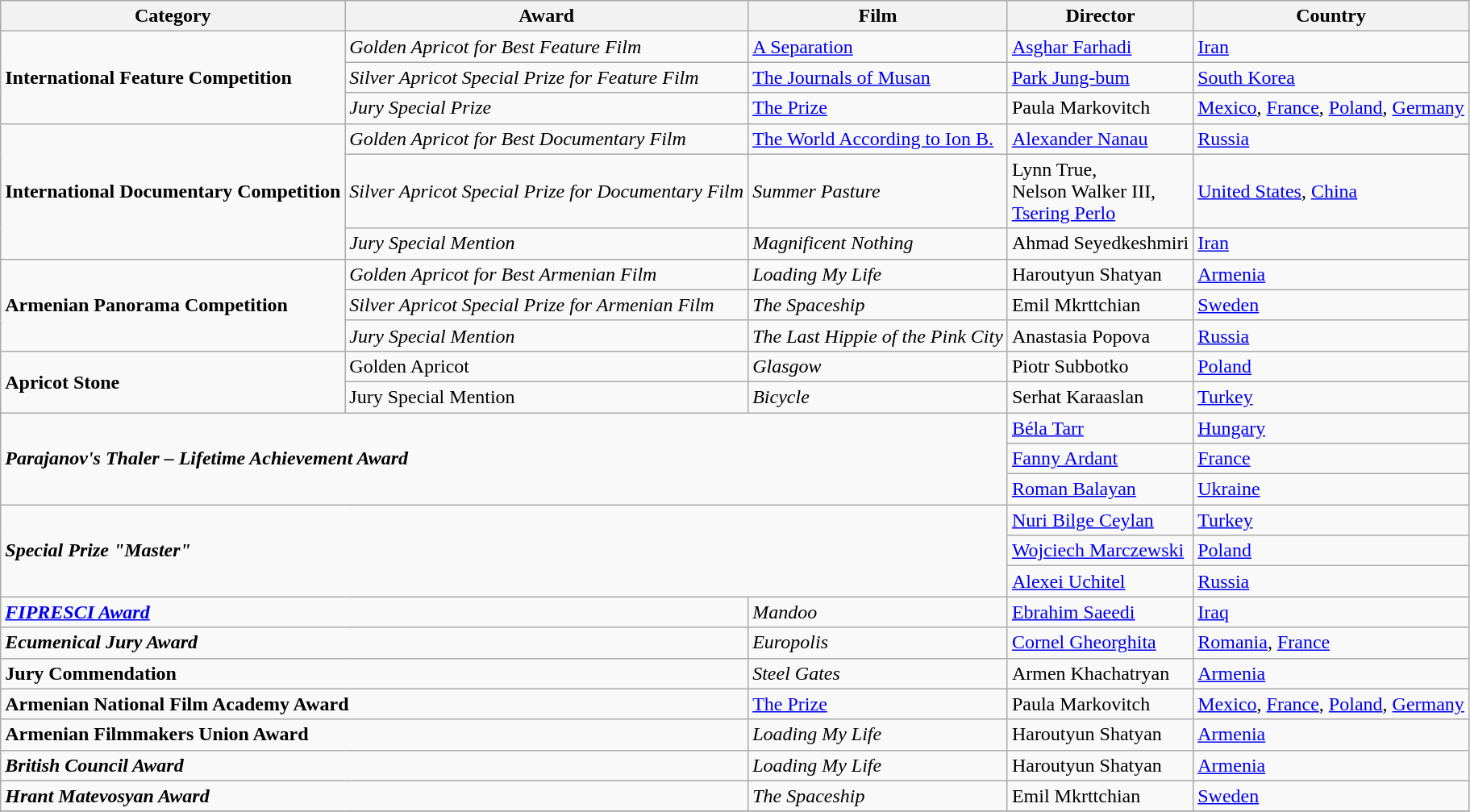<table class="wikitable sortable">
<tr>
<th>Category</th>
<th>Award</th>
<th>Film</th>
<th>Director</th>
<th>Country</th>
</tr>
<tr>
<td rowspan="3"><strong>International Feature Competition</strong></td>
<td><em>Golden Apricot for Best Feature Film</em></td>
<td><a href='#'>A Separation</a></td>
<td><a href='#'>Asghar Farhadi</a></td>
<td> <a href='#'>Iran</a></td>
</tr>
<tr>
<td><em>Silver Apricot Special Prize for Feature Film</em></td>
<td><a href='#'>The Journals of Musan</a></td>
<td><a href='#'>Park Jung-bum</a></td>
<td> <a href='#'>South Korea</a></td>
</tr>
<tr>
<td><em>Jury Special Prize</em></td>
<td><a href='#'>The Prize</a></td>
<td>Paula Markovitch</td>
<td><a href='#'>Mexico</a>, <a href='#'>France</a>, <a href='#'>Poland</a>, <a href='#'>Germany</a></td>
</tr>
<tr>
<td rowspan="3"><strong>International Documentary Competition</strong></td>
<td><em>Golden Apricot for Best Documentary Film</em></td>
<td><a href='#'>The World According to Ion B.</a></td>
<td><a href='#'>Alexander Nanau</a></td>
<td> <a href='#'>Russia</a></td>
</tr>
<tr>
<td><em>Silver Apricot Special Prize for Documentary Film</em></td>
<td><em>Summer Pasture</em></td>
<td>Lynn True,<br>Nelson Walker III,<br><a href='#'>Tsering Perlo</a></td>
<td><a href='#'>United States</a>, <a href='#'>China</a></td>
</tr>
<tr>
<td><em>Jury Special Mention</em></td>
<td><em>Magnificent Nothing</em></td>
<td>Ahmad Seyedkeshmiri</td>
<td><a href='#'>Iran</a></td>
</tr>
<tr>
<td rowspan="3"><strong>Armenian Panorama Competition</strong></td>
<td><em>Golden Apricot for Best Armenian Film</em></td>
<td><em>Loading My Life</em></td>
<td>Haroutyun Shatyan</td>
<td> <a href='#'>Armenia</a></td>
</tr>
<tr>
<td><em>Silver Apricot Special Prize for Armenian Film</em></td>
<td><em>The Spaceship</em></td>
<td>Emil Mkrttchian</td>
<td><a href='#'>Sweden</a></td>
</tr>
<tr>
<td><em>Jury Special Mention</em></td>
<td><em>The Last Hippie of the Pink City</em></td>
<td>Anastasia Popova</td>
<td><a href='#'>Russia</a></td>
</tr>
<tr>
<td rowspan="2"><strong>Apricot Stone</strong></td>
<td>Golden Apricot</td>
<td><em>Glasgow</em></td>
<td>Piotr Subbotko</td>
<td><a href='#'>Poland</a></td>
</tr>
<tr>
<td>Jury Special Mention</td>
<td><em>Bicycle</em></td>
<td>Serhat Karaaslan</td>
<td><a href='#'>Turkey</a></td>
</tr>
<tr>
<td colspan="3" rowspan="3"><strong><em>Parajanov's Thaler – Lifetime Achievement Award</em></strong></td>
<td><a href='#'>Béla Tarr</a></td>
<td><a href='#'>Hungary</a></td>
</tr>
<tr>
<td><a href='#'>Fanny Ardant</a></td>
<td><a href='#'>France</a></td>
</tr>
<tr>
<td><a href='#'>Roman Balayan</a></td>
<td><a href='#'>Ukraine</a></td>
</tr>
<tr>
<td colspan="3" rowspan="3"><strong><em>Special Prize "Master"</em></strong></td>
<td><a href='#'>Nuri Bilge Ceylan</a></td>
<td><a href='#'>Turkey</a></td>
</tr>
<tr>
<td><a href='#'>Wojciech Marczewski</a></td>
<td><a href='#'>Poland</a></td>
</tr>
<tr>
<td><a href='#'>Alexei Uchitel</a></td>
<td><a href='#'>Russia</a></td>
</tr>
<tr>
<td colspan="2"><strong><em><a href='#'>FIPRESCI Award</a></em></strong></td>
<td><em>Mandoo</em></td>
<td><a href='#'>Ebrahim Saeedi</a></td>
<td><a href='#'>Iraq</a></td>
</tr>
<tr>
<td colspan="2"><strong><em>Ecumenical Jury Award</em></strong></td>
<td><em>Europolis</em></td>
<td><a href='#'>Cornel Gheorghita</a></td>
<td><a href='#'>Romania</a>, <a href='#'>France</a></td>
</tr>
<tr>
<td colspan="2"><strong>Jury Commendation</strong></td>
<td><em>Steel Gates</em></td>
<td>Armen Khachatryan</td>
<td> <a href='#'>Armenia</a></td>
</tr>
<tr>
<td colspan="2"><strong>Armenian National Film Academy Award</strong></td>
<td><a href='#'>The Prize</a></td>
<td>Paula Markovitch</td>
<td><a href='#'>Mexico</a>, <a href='#'>France</a>, <a href='#'>Poland</a>, <a href='#'>Germany</a></td>
</tr>
<tr>
<td colspan="2"><strong>Armenian Filmmakers Union Award</strong></td>
<td><em>Loading My Life</em></td>
<td>Haroutyun Shatyan</td>
<td> <a href='#'>Armenia</a></td>
</tr>
<tr>
<td colspan="2"><strong><em>British Council Award</em></strong></td>
<td><em>Loading My Life</em></td>
<td>Haroutyun Shatyan</td>
<td> <a href='#'>Armenia</a></td>
</tr>
<tr>
<td colspan="2"><strong><em>Hrant Matevosyan Award</em></strong></td>
<td><em>The Spaceship</em></td>
<td>Emil Mkrttchian</td>
<td><a href='#'>Sweden</a></td>
</tr>
<tr>
</tr>
</table>
